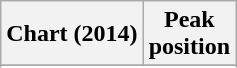<table class="wikitable sortable">
<tr>
<th align="left">Chart (2014)</th>
<th align="center">Peak<br>position</th>
</tr>
<tr>
</tr>
<tr>
</tr>
<tr>
</tr>
<tr>
</tr>
<tr>
</tr>
</table>
